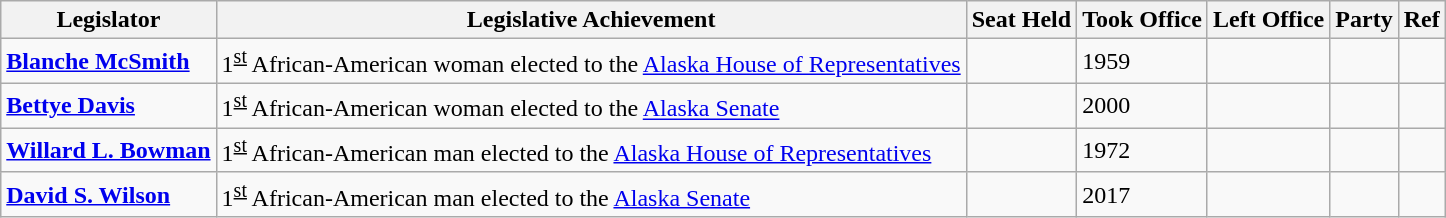<table class="wikitable">
<tr>
<th><strong>Legislator</strong></th>
<th><strong>Legislative Achievement</strong></th>
<th>Seat Held</th>
<th>Took Office</th>
<th><strong>Left Office</strong></th>
<th><strong>Party</strong></th>
<th><strong>Ref</strong></th>
</tr>
<tr>
<td><strong><a href='#'>Blanche McSmith</a></strong></td>
<td>1<sup><u>st</u></sup> African-American woman elected to the <a href='#'>Alaska House of Representatives</a></td>
<td></td>
<td>1959</td>
<td></td>
<td></td>
<td></td>
</tr>
<tr>
<td><strong><a href='#'>Bettye Davis</a></strong></td>
<td>1<sup><u>st</u></sup> African-American woman elected to the <a href='#'>Alaska Senate</a></td>
<td></td>
<td>2000</td>
<td></td>
<td></td>
<td></td>
</tr>
<tr>
<td><strong><a href='#'>Willard L. Bowman</a></strong></td>
<td>1<sup><u>st</u></sup> African-American man elected to the <a href='#'>Alaska House of Representatives</a></td>
<td></td>
<td>1972</td>
<td></td>
<td></td>
<td></td>
</tr>
<tr>
<td><strong><a href='#'>David S. Wilson</a></strong></td>
<td>1<sup><u>st</u></sup> African-American man elected to the <a href='#'>Alaska Senate</a></td>
<td></td>
<td>2017</td>
<td></td>
<td></td>
<td></td>
</tr>
</table>
